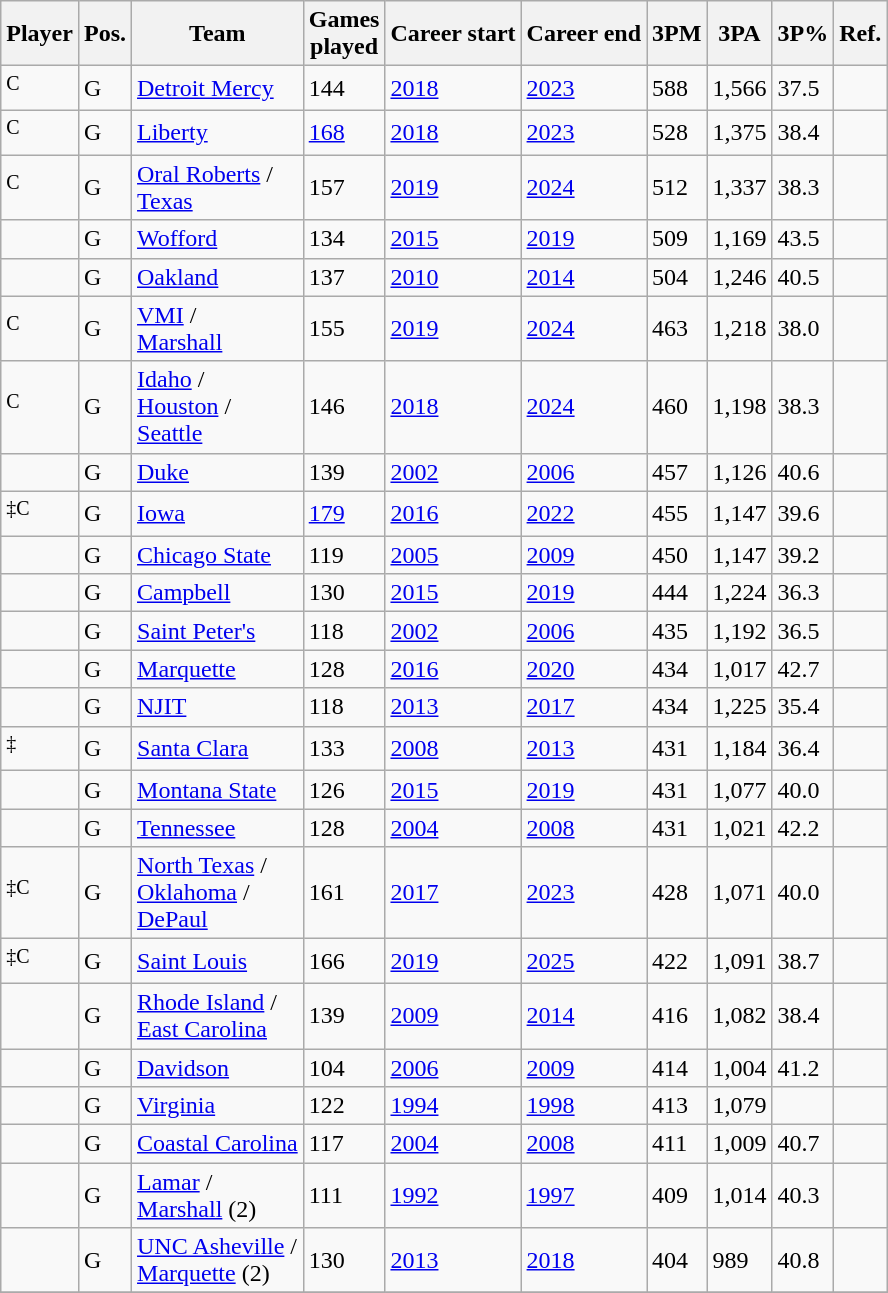<table class="wikitable sortable">
<tr>
<th>Player</th>
<th class="unsortable">Pos.</th>
<th>Team</th>
<th>Games<br>played</th>
<th>Career start</th>
<th>Career end</th>
<th>3PM</th>
<th>3PA</th>
<th>3P%</th>
<th class="unsortable">Ref.</th>
</tr>
<tr>
<td><sup>C</sup></td>
<td>G</td>
<td><a href='#'>Detroit Mercy</a></td>
<td>144</td>
<td><a href='#'>2018</a></td>
<td><a href='#'>2023</a></td>
<td>588</td>
<td>1,566</td>
<td>37.5</td>
<td align="center"></td>
</tr>
<tr>
<td><sup>C</sup></td>
<td>G</td>
<td><a href='#'>Liberty</a></td>
<td><a href='#'>168</a></td>
<td><a href='#'>2018</a></td>
<td><a href='#'>2023</a></td>
<td>528</td>
<td>1,375</td>
<td>38.4</td>
<td align=center></td>
</tr>
<tr>
<td><sup>C</sup></td>
<td>G</td>
<td><a href='#'>Oral Roberts</a> /<br><a href='#'>Texas</a></td>
<td>157</td>
<td><a href='#'>2019</a></td>
<td><a href='#'>2024</a></td>
<td>512</td>
<td>1,337</td>
<td>38.3</td>
<td align="center"></td>
</tr>
<tr>
<td></td>
<td>G</td>
<td><a href='#'>Wofford</a></td>
<td>134</td>
<td><a href='#'>2015</a></td>
<td><a href='#'>2019</a></td>
<td>509</td>
<td>1,169</td>
<td>43.5</td>
<td align="center"></td>
</tr>
<tr>
<td></td>
<td>G</td>
<td><a href='#'>Oakland</a></td>
<td>137</td>
<td><a href='#'>2010</a></td>
<td><a href='#'>2014</a></td>
<td>504</td>
<td>1,246</td>
<td>40.5</td>
<td align=center></td>
</tr>
<tr>
<td><sup>C</sup></td>
<td>G</td>
<td><a href='#'>VMI</a> /<br><a href='#'>Marshall</a></td>
<td>155</td>
<td><a href='#'>2019</a></td>
<td><a href='#'>2024</a></td>
<td>463</td>
<td>1,218</td>
<td>38.0</td>
<td align="center"></td>
</tr>
<tr>
<td><sup>C</sup></td>
<td>G</td>
<td><a href='#'>Idaho</a> /<br><a href='#'>Houston</a> /<br><a href='#'>Seattle</a></td>
<td>146</td>
<td><a href='#'>2018</a></td>
<td><a href='#'>2024</a></td>
<td>460</td>
<td>1,198</td>
<td>38.3</td>
<td align="center"></td>
</tr>
<tr>
<td></td>
<td>G</td>
<td><a href='#'>Duke</a></td>
<td>139</td>
<td><a href='#'>2002</a></td>
<td><a href='#'>2006</a></td>
<td>457</td>
<td>1,126</td>
<td>40.6</td>
<td align="center"></td>
</tr>
<tr>
<td><sup>‡C</sup></td>
<td>G</td>
<td><a href='#'>Iowa</a></td>
<td><a href='#'>179</a></td>
<td><a href='#'>2016</a></td>
<td><a href='#'>2022</a></td>
<td>455</td>
<td>1,147</td>
<td>39.6</td>
<td align=center></td>
</tr>
<tr>
<td></td>
<td>G</td>
<td><a href='#'>Chicago State</a></td>
<td>119</td>
<td><a href='#'>2005</a></td>
<td><a href='#'>2009</a></td>
<td>450</td>
<td>1,147</td>
<td>39.2</td>
<td align="center"></td>
</tr>
<tr>
<td></td>
<td>G</td>
<td><a href='#'>Campbell</a></td>
<td>130</td>
<td><a href='#'>2015</a></td>
<td><a href='#'>2019</a></td>
<td>444</td>
<td>1,224</td>
<td>36.3</td>
<td align="center"></td>
</tr>
<tr>
<td></td>
<td>G</td>
<td><a href='#'>Saint Peter's</a></td>
<td>118</td>
<td><a href='#'>2002</a></td>
<td><a href='#'>2006</a></td>
<td>435</td>
<td>1,192</td>
<td>36.5</td>
<td align="center"></td>
</tr>
<tr>
<td></td>
<td>G</td>
<td><a href='#'>Marquette</a></td>
<td>128</td>
<td><a href='#'>2016</a></td>
<td><a href='#'>2020</a></td>
<td>434</td>
<td>1,017</td>
<td>42.7</td>
<td align="center"></td>
</tr>
<tr>
<td></td>
<td>G</td>
<td><a href='#'>NJIT</a></td>
<td>118</td>
<td><a href='#'>2013</a></td>
<td><a href='#'>2017</a></td>
<td>434</td>
<td>1,225</td>
<td>35.4</td>
<td align="center"></td>
</tr>
<tr>
<td><sup>‡</sup></td>
<td>G</td>
<td><a href='#'>Santa Clara</a></td>
<td>133</td>
<td><a href='#'>2008</a></td>
<td><a href='#'>2013</a></td>
<td>431</td>
<td>1,184</td>
<td>36.4</td>
<td align="center"></td>
</tr>
<tr>
<td></td>
<td>G</td>
<td><a href='#'>Montana State</a></td>
<td>126</td>
<td><a href='#'>2015</a></td>
<td><a href='#'>2019</a></td>
<td>431</td>
<td>1,077</td>
<td>40.0</td>
<td align="center"></td>
</tr>
<tr>
<td></td>
<td>G</td>
<td><a href='#'>Tennessee</a></td>
<td>128</td>
<td><a href='#'>2004</a></td>
<td><a href='#'>2008</a></td>
<td>431</td>
<td>1,021</td>
<td>42.2</td>
<td align="center"></td>
</tr>
<tr>
<td><sup>‡C</sup></td>
<td>G</td>
<td><a href='#'>North Texas</a> /<br><a href='#'>Oklahoma</a> /<br><a href='#'>DePaul</a></td>
<td>161</td>
<td><a href='#'>2017</a></td>
<td><a href='#'>2023</a></td>
<td>428</td>
<td>1,071</td>
<td>40.0</td>
<td align=center></td>
</tr>
<tr>
<td><sup>‡C</sup></td>
<td>G</td>
<td><a href='#'>Saint Louis</a></td>
<td>166</td>
<td><a href='#'>2019</a></td>
<td><a href='#'>2025</a></td>
<td>422</td>
<td>1,091</td>
<td>38.7</td>
<td align="center"></td>
</tr>
<tr>
<td></td>
<td>G</td>
<td><a href='#'>Rhode Island</a> /<br><a href='#'>East Carolina</a></td>
<td>139</td>
<td><a href='#'>2009</a></td>
<td><a href='#'>2014</a></td>
<td>416</td>
<td>1,082</td>
<td>38.4</td>
<td align=center></td>
</tr>
<tr>
<td></td>
<td>G</td>
<td><a href='#'>Davidson</a></td>
<td>104</td>
<td><a href='#'>2006</a></td>
<td><a href='#'>2009</a></td>
<td>414</td>
<td>1,004</td>
<td>41.2</td>
<td align="center"></td>
</tr>
<tr>
<td></td>
<td>G</td>
<td><a href='#'>Virginia</a></td>
<td>122</td>
<td><a href='#'>1994</a></td>
<td><a href='#'>1998</a></td>
<td>413</td>
<td>1,079</td>
<td></td>
<td align="center"></td>
</tr>
<tr>
<td></td>
<td>G</td>
<td><a href='#'>Coastal Carolina</a></td>
<td>117</td>
<td><a href='#'>2004</a></td>
<td><a href='#'>2008</a></td>
<td>411</td>
<td>1,009</td>
<td>40.7</td>
<td align="center"></td>
</tr>
<tr>
<td></td>
<td>G</td>
<td><a href='#'>Lamar</a> /<br><a href='#'>Marshall</a> (2)</td>
<td>111</td>
<td><a href='#'>1992</a></td>
<td><a href='#'>1997</a></td>
<td>409</td>
<td>1,014</td>
<td>40.3</td>
<td align="center"><br></td>
</tr>
<tr>
<td></td>
<td>G</td>
<td><a href='#'>UNC Asheville</a> /<br><a href='#'>Marquette</a> (2)</td>
<td>130</td>
<td><a href='#'>2013</a></td>
<td><a href='#'>2018</a></td>
<td>404</td>
<td>989</td>
<td>40.8</td>
<td align="center"></td>
</tr>
<tr>
</tr>
</table>
